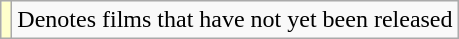<table class="wikitable">
<tr>
<td style="background:#FFFFCC;"></td>
<td>Denotes films that have not yet been released</td>
</tr>
</table>
